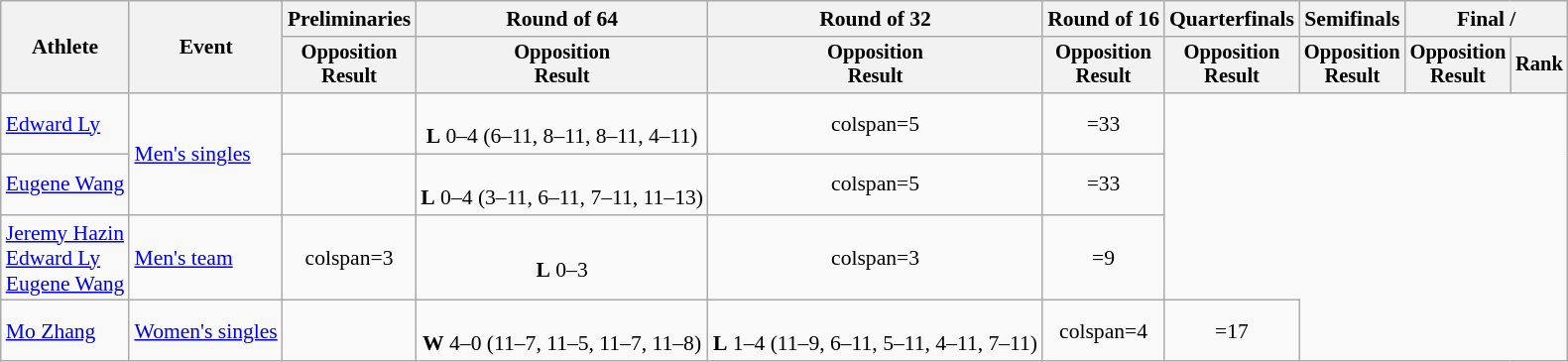<table class=wikitable style=font-size:90%;text-align:center>
<tr>
<th rowspan=2>Athlete</th>
<th rowspan=2>Event</th>
<th>Preliminaries</th>
<th>Round of 64</th>
<th>Round of 32</th>
<th>Round of 16</th>
<th>Quarterfinals</th>
<th>Semifinals</th>
<th colspan=2>Final / </th>
</tr>
<tr style=font-size:95%>
<th>Opposition<br>Result</th>
<th>Opposition<br>Result</th>
<th>Opposition<br>Result</th>
<th>Opposition<br>Result</th>
<th>Opposition<br>Result</th>
<th>Opposition<br>Result</th>
<th>Opposition<br>Result</th>
<th>Rank</th>
</tr>
<tr>
<td align=left><a href='#'>Edward Ly</a></td>
<td align=left rowspan=2><a href='#'>Men's singles</a></td>
<td></td>
<td><br><strong>L</strong> 0–4 (6–11, 8–11, 8–11, 4–11)</td>
<td>colspan=5 </td>
<td>=33</td>
</tr>
<tr align=center>
<td align=left><a href='#'>Eugene Wang</a></td>
<td></td>
<td><br><strong>L</strong> 0–4 (3–11, 6–11, 7–11, 11–13)</td>
<td>colspan=5 </td>
<td>=33</td>
</tr>
<tr>
<td align=left><a href='#'>Jeremy Hazin</a><br><a href='#'>Edward Ly</a><br><a href='#'>Eugene Wang</a></td>
<td align=left><a href='#'>Men's team</a></td>
<td>colspan=3 </td>
<td><br><strong>L</strong> 0–3</td>
<td>colspan=3 </td>
<td>=9</td>
</tr>
<tr>
<td align=left><a href='#'>Mo Zhang</a></td>
<td align=left><a href='#'>Women's singles</a></td>
<td></td>
<td><br><strong>W</strong> 4–0 (11–7, 11–5, 11–7, 11–8)</td>
<td><br><strong>L</strong> 1–4 (11–9, 6–11, 5–11, 4–11, 7–11)</td>
<td>colspan=4 </td>
<td>=17</td>
</tr>
</table>
